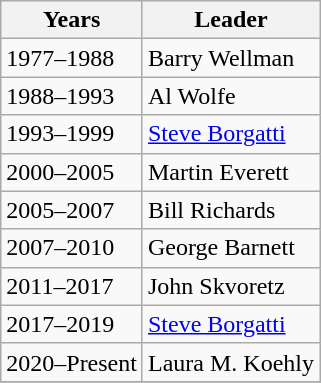<table class="wikitable">
<tr>
<th>Years</th>
<th>Leader</th>
</tr>
<tr>
<td>1977–1988</td>
<td>Barry Wellman</td>
</tr>
<tr>
<td>1988–1993</td>
<td>Al Wolfe</td>
</tr>
<tr>
<td>1993–1999</td>
<td><a href='#'>Steve Borgatti</a></td>
</tr>
<tr>
<td>2000–2005</td>
<td>Martin Everett</td>
</tr>
<tr>
<td>2005–2007</td>
<td>Bill Richards</td>
</tr>
<tr>
<td>2007–2010</td>
<td>George Barnett</td>
</tr>
<tr>
<td>2011–2017</td>
<td>John Skvoretz</td>
</tr>
<tr>
<td>2017–2019</td>
<td><a href='#'>Steve Borgatti</a></td>
</tr>
<tr>
<td>2020–Present</td>
<td>Laura M. Koehly</td>
</tr>
<tr>
</tr>
</table>
